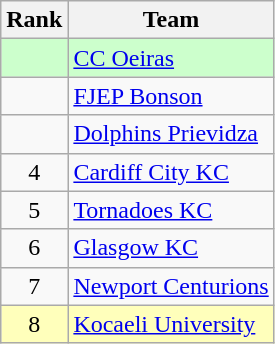<table class="wikitable">
<tr>
<th>Rank</th>
<th>Team</th>
</tr>
<tr bgcolor=#ccffcc>
<td align=center></td>
<td> <a href='#'>CC Oeiras</a></td>
</tr>
<tr>
<td align=center></td>
<td> <a href='#'>FJEP Bonson</a></td>
</tr>
<tr>
<td align=center></td>
<td> <a href='#'>Dolphins Prievidza</a></td>
</tr>
<tr>
<td align=center>4</td>
<td> <a href='#'>Cardiff City KC</a></td>
</tr>
<tr>
<td align=center>5</td>
<td> <a href='#'>Tornadoes KC</a></td>
</tr>
<tr>
<td align=center>6</td>
<td> <a href='#'>Glasgow KC</a></td>
</tr>
<tr>
<td align=center>7</td>
<td> <a href='#'>Newport Centurions</a></td>
</tr>
<tr style="text-align: left;background: #FFFFBB;">
<td align=center>8</td>
<td> <a href='#'>Kocaeli University</a></td>
</tr>
</table>
